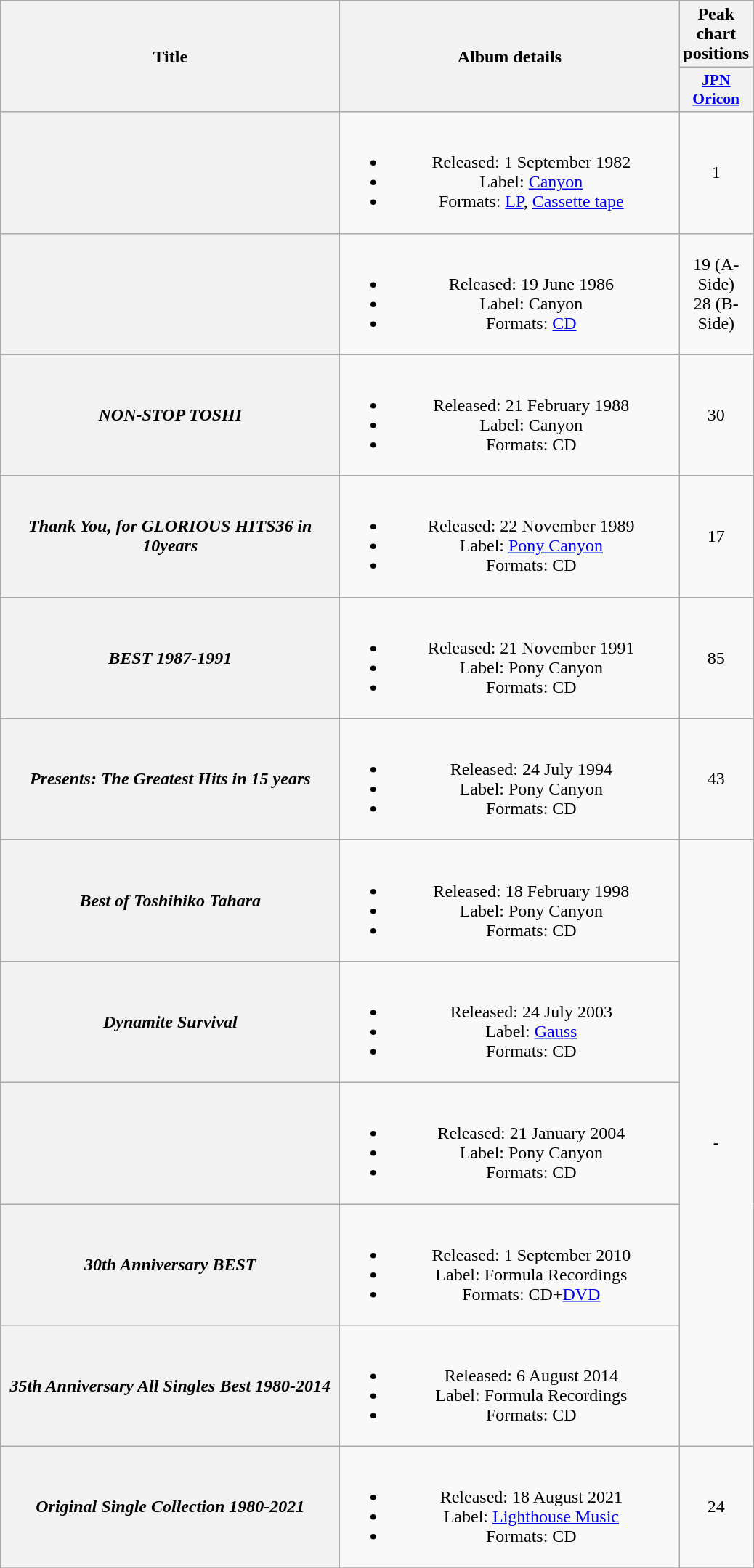<table class="wikitable plainrowheaders" style="text-align:center;">
<tr>
<th scope="col" rowspan="2" style="width:19em;">Title</th>
<th scope="col" rowspan="2" style="width:19em;">Album details</th>
<th scope="col">Peak chart positions</th>
</tr>
<tr>
<th scope="col" style="width:2.9em;font-size:90%;"><a href='#'>JPN<br>Oricon</a><br></th>
</tr>
<tr>
<th scope="row"></th>
<td><br><ul><li>Released: 1 September 1982</li><li>Label: <a href='#'>Canyon</a></li><li>Formats: <a href='#'>LP</a>, <a href='#'>Cassette tape</a></li></ul></td>
<td>1</td>
</tr>
<tr>
<th scope="row"></th>
<td><br><ul><li>Released: 19 June 1986</li><li>Label: Canyon</li><li>Formats: <a href='#'>CD</a></li></ul></td>
<td>19 (A-Side) <br>28 (B-Side)</td>
</tr>
<tr>
<th scope="row"><em>NON-STOP TOSHI</em></th>
<td><br><ul><li>Released: 21 February 1988</li><li>Label: Canyon</li><li>Formats: CD</li></ul></td>
<td>30</td>
</tr>
<tr>
<th scope="row"><em>Thank You, for GLORIOUS HITS36 in 10years</em></th>
<td><br><ul><li>Released: 22 November 1989</li><li>Label: <a href='#'>Pony Canyon</a></li><li>Formats: CD</li></ul></td>
<td>17</td>
</tr>
<tr>
<th scope="row"><em>BEST 1987-1991</em></th>
<td><br><ul><li>Released: 21 November 1991</li><li>Label: Pony Canyon</li><li>Formats: CD</li></ul></td>
<td>85</td>
</tr>
<tr>
<th scope="row"><em>Presents: The Greatest Hits in 15 years</em></th>
<td><br><ul><li>Released: 24 July 1994</li><li>Label: Pony Canyon</li><li>Formats: CD</li></ul></td>
<td>43</td>
</tr>
<tr>
<th scope="row"><em>Best of Toshihiko Tahara</em></th>
<td><br><ul><li>Released: 18 February 1998</li><li>Label: Pony Canyon</li><li>Formats: CD</li></ul></td>
<td rowspan="5"align="center">-</td>
</tr>
<tr>
<th scope="row"><em>Dynamite Survival</em></th>
<td><br><ul><li>Released: 24 July 2003</li><li>Label: <a href='#'>Gauss</a></li><li>Formats: CD</li></ul></td>
</tr>
<tr>
<th scope="row"></th>
<td><br><ul><li>Released: 21 January 2004</li><li>Label: Pony Canyon</li><li>Formats: CD</li></ul></td>
</tr>
<tr>
<th scope="row"><em>30th Anniversary BEST</em></th>
<td><br><ul><li>Released: 1 September 2010</li><li>Label: Formula Recordings</li><li>Formats: CD+<a href='#'>DVD</a></li></ul></td>
</tr>
<tr>
<th scope="row"><em>35th Anniversary All Singles Best 1980-2014</em></th>
<td><br><ul><li>Released: 6 August 2014</li><li>Label: Formula Recordings</li><li>Formats: CD</li></ul></td>
</tr>
<tr>
<th scope="row"><em>Original Single Collection 1980-2021</em></th>
<td><br><ul><li>Released: 18 August 2021</li><li>Label: <a href='#'>Lighthouse Music</a></li><li>Formats: CD</li></ul></td>
<td>24</td>
</tr>
<tr>
</tr>
</table>
